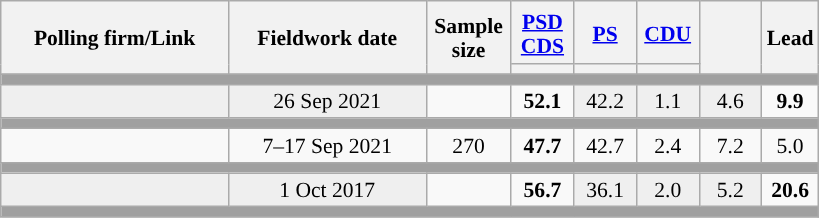<table class="wikitable sortable mw-datatable" style="text-align:center;font-size:90%;line-height:16px;">
<tr style="height:42px;">
<th style="width:145px;" rowspan="2">Polling firm/Link</th>
<th style="width:125px;" rowspan="2">Fieldwork date</th>
<th class="unsortable" style="width:50px;" rowspan="2">Sample size</th>
<th class="unsortable" style="width:35px;"><a href='#'>PSD</a><br><a href='#'>CDS</a></th>
<th class="unsortable" style="width:35px;"><a href='#'>PS</a></th>
<th class="unsortable" style="width:35px;"><a href='#'>CDU</a></th>
<th class="unsortable" style="width:35px;" rowspan="2"></th>
<th class="unsortable" style="width:30px;" rowspan="2">Lead</th>
</tr>
<tr>
<th class="unsortable" style="color:inherit;background:"></th>
<th class="unsortable" style="color:inherit;background:"></th>
<th class="unsortable" style="color:inherit;background:"></th>
</tr>
<tr>
<td colspan="12" style="background:#A0A0A0"></td>
</tr>
<tr>
<td style="background:#EFEFEF;"><strong></strong></td>
<td style="background:#EFEFEF;" data-sort-value="2019-10-06">26 Sep 2021</td>
<td></td>
<td><strong>52.1</strong><br></td>
<td style="background:#EFEFEF;">42.2<br></td>
<td style="background:#EFEFEF;">1.1<br></td>
<td style="background:#EFEFEF;">4.6<br></td>
<td style="background:"><strong>9.9</strong></td>
</tr>
<tr>
<td colspan="12" style="background:#A0A0A0"></td>
</tr>
<tr>
<td align="center"></td>
<td align="center">7–17 Sep 2021</td>
<td align="center">270</td>
<td align="center" ><strong>47.7</strong></td>
<td align="center">42.7</td>
<td align="center">2.4</td>
<td align="center">7.2</td>
<td style="background:">5.0</td>
</tr>
<tr>
<td colspan="12" style="background:#A0A0A0"></td>
</tr>
<tr>
<td style="background:#EFEFEF;"><strong></strong></td>
<td style="background:#EFEFEF;" data-sort-value="2019-10-06">1 Oct 2017</td>
<td></td>
<td><strong>56.7</strong><br></td>
<td style="background:#EFEFEF;">36.1<br></td>
<td style="background:#EFEFEF;">2.0<br></td>
<td style="background:#EFEFEF;">5.2</td>
<td style="background:"><strong>20.6</strong></td>
</tr>
<tr>
<td colspan="12" style="background:#A0A0A0"></td>
</tr>
</table>
